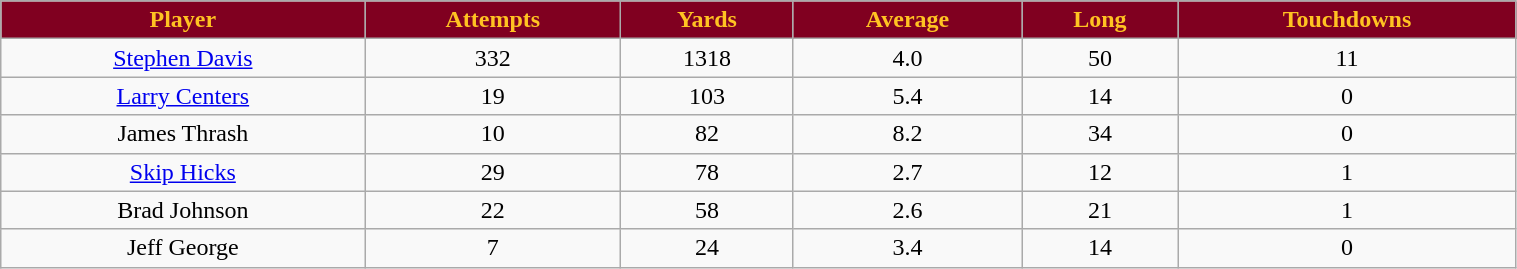<table class="wikitable" style="width:80%;">
<tr style="text-align:center; background:#800020; color:#ffc322;">
<td><strong>Player</strong></td>
<td><strong>Attempts</strong></td>
<td><strong>Yards</strong></td>
<td><strong>Average</strong></td>
<td><strong>Long</strong></td>
<td><strong>Touchdowns</strong></td>
</tr>
<tr style="text-align:center;" bgcolor="">
<td><a href='#'>Stephen Davis</a></td>
<td>332</td>
<td>1318</td>
<td>4.0</td>
<td>50</td>
<td>11</td>
</tr>
<tr style="text-align:center;" bgcolor="">
<td><a href='#'>Larry Centers</a></td>
<td>19</td>
<td>103</td>
<td>5.4</td>
<td>14</td>
<td>0</td>
</tr>
<tr style="text-align:center;" bgcolor="">
<td>James Thrash</td>
<td>10</td>
<td>82</td>
<td>8.2</td>
<td>34</td>
<td>0</td>
</tr>
<tr style="text-align:center;" bgcolor="">
<td><a href='#'>Skip Hicks</a></td>
<td>29</td>
<td>78</td>
<td>2.7</td>
<td>12</td>
<td>1</td>
</tr>
<tr style="text-align:center;" bgcolor="">
<td>Brad Johnson</td>
<td>22</td>
<td>58</td>
<td>2.6</td>
<td>21</td>
<td>1</td>
</tr>
<tr style="text-align:center;" bgcolor="">
<td>Jeff George</td>
<td>7</td>
<td>24</td>
<td>3.4</td>
<td>14</td>
<td>0</td>
</tr>
</table>
